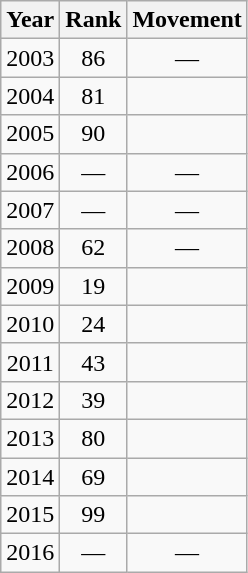<table class="wikitable" style="text-align:center;">
<tr>
<th>Year</th>
<th>Rank</th>
<th>Movement</th>
</tr>
<tr>
<td>2003</td>
<td>86</td>
<td>—</td>
</tr>
<tr>
<td>2004</td>
<td>81</td>
<td></td>
</tr>
<tr>
<td>2005</td>
<td>90</td>
<td></td>
</tr>
<tr>
<td>2006</td>
<td>—</td>
<td>—</td>
</tr>
<tr>
<td>2007</td>
<td>—</td>
<td>—</td>
</tr>
<tr>
<td>2008</td>
<td>62</td>
<td>—</td>
</tr>
<tr>
<td>2009</td>
<td>19</td>
<td></td>
</tr>
<tr>
<td>2010</td>
<td>24</td>
<td></td>
</tr>
<tr>
<td>2011</td>
<td>43</td>
<td></td>
</tr>
<tr>
<td>2012</td>
<td>39</td>
<td></td>
</tr>
<tr>
<td>2013</td>
<td>80</td>
<td></td>
</tr>
<tr>
<td>2014</td>
<td>69</td>
<td></td>
</tr>
<tr>
<td>2015</td>
<td>99</td>
<td></td>
</tr>
<tr>
<td>2016</td>
<td>—</td>
<td>—</td>
</tr>
</table>
